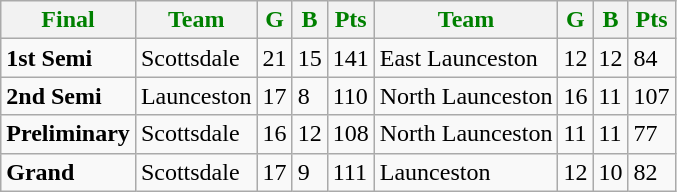<table class="wikitable">
<tr>
<th style="color:green">Final</th>
<th style="color:green">Team</th>
<th style="color:green">G</th>
<th style="color:green">B</th>
<th style="color:green">Pts</th>
<th style="color:green">Team</th>
<th style="color:green">G</th>
<th style="color:green">B</th>
<th style="color:green">Pts</th>
</tr>
<tr>
<td><strong>1st Semi</strong></td>
<td>Scottsdale</td>
<td>21</td>
<td>15</td>
<td>141</td>
<td>East Launceston</td>
<td>12</td>
<td>12</td>
<td>84</td>
</tr>
<tr>
<td><strong>2nd Semi</strong></td>
<td>Launceston</td>
<td>17</td>
<td>8</td>
<td>110</td>
<td>North Launceston</td>
<td>16</td>
<td>11</td>
<td>107</td>
</tr>
<tr>
<td><strong>Preliminary</strong></td>
<td>Scottsdale</td>
<td>16</td>
<td>12</td>
<td>108</td>
<td>North Launceston</td>
<td>11</td>
<td>11</td>
<td>77</td>
</tr>
<tr>
<td><strong>Grand</strong></td>
<td>Scottsdale</td>
<td>17</td>
<td>9</td>
<td>111</td>
<td>Launceston</td>
<td>12</td>
<td>10</td>
<td>82</td>
</tr>
</table>
